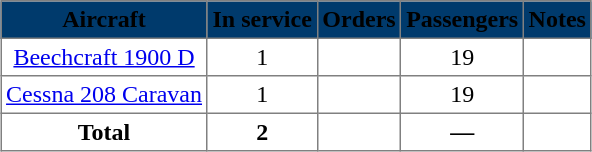<table class="toccolours" border="1" cellpadding="3" style="margin:1em auto; border-collapse:collapse;text-align:center">
<tr style="background:#003a6c;">
<th><span>Aircraft</span></th>
<th><span>In service</span></th>
<th><span>Orders</span></th>
<th><span>Passengers</span></th>
<th><span>Notes</span></th>
</tr>
<tr>
<td><a href='#'>Beechcraft 1900 D</a></td>
<td>1</td>
<td></td>
<td>19</td>
<td></td>
</tr>
<tr>
<td><a href='#'>Cessna 208 Caravan</a></td>
<td>1</td>
<td></td>
<td>19</td>
<td></td>
</tr>
<tr>
<th>Total</th>
<th>2</th>
<th></th>
<th>—</th>
<th colspan="4"></th>
</tr>
</table>
